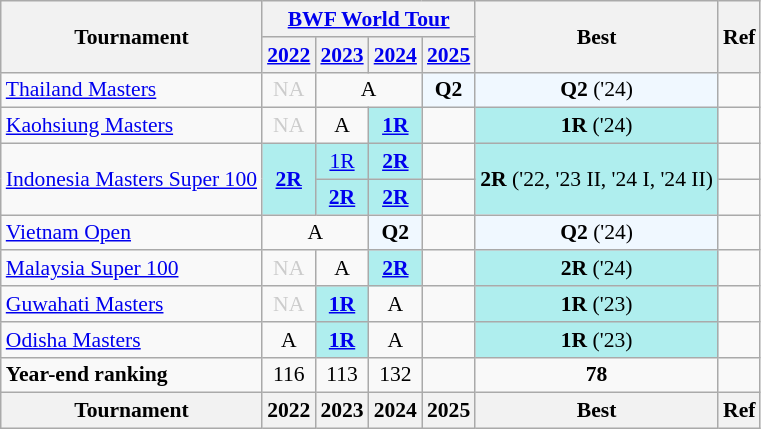<table style='font-size: 90%; text-align:center;' class='wikitable'>
<tr>
<th rowspan="2">Tournament</th>
<th colspan="4"><a href='#'>BWF World Tour</a></th>
<th rowspan="2">Best</th>
<th rowspan="2">Ref</th>
</tr>
<tr>
<th><a href='#'>2022</a></th>
<th><a href='#'>2023</a></th>
<th><a href='#'>2024</a></th>
<th><a href='#'>2025</a></th>
</tr>
<tr>
<td align=left><a href='#'>Thailand Masters</a></td>
<td style=color:#ccc>NA</td>
<td colspan="2">A</td>
<td 2024; bgcolor=F0F8FF><strong>Q2</strong></td>
<td bgcolor=F0F8FF><strong>Q2</strong> ('24)</td>
<td></td>
</tr>
<tr>
<td align=left><a href='#'>Kaohsiung Masters</a></td>
<td style=color:#ccc>NA</td>
<td>A</td>
<td bgcolor=AFEEEE><strong><a href='#'>1R</a></strong></td>
<td></td>
<td bgcolor=AFEEEE><strong>1R</strong> ('24)</td>
<td></td>
</tr>
<tr>
<td rowspan="2" align=left><a href='#'>Indonesia Masters Super 100</a></td>
<td rowspan="2" bgcolor=AFEEEE><strong><a href='#'>2R</a></strong></td>
<td bgcolor=AFEEEE><a href='#'>1R</a></td>
<td bgcolor=AFEEEE><strong><a href='#'>2R</a></strong></td>
<td></td>
<td rowspan="2" bgcolor=AFEEEE><strong>2R</strong> ('22, '23 II, '24 I, '24 II)</td>
<td></td>
</tr>
<tr>
<td bgcolor=AFEEEE><strong><a href='#'>2R</a></strong></td>
<td bgcolor=AFEEEE><strong><a href='#'>2R</a></strong></td>
<td></td>
<td></td>
</tr>
<tr>
<td align=left><a href='#'>Vietnam Open</a></td>
<td colspan="2">A</td>
<td 2024; bgcolor=F0F8FF><strong>Q2</strong></td>
<td></td>
<td bgcolor=F0F8FF><strong>Q2</strong> ('24)</td>
<td></td>
</tr>
<tr>
<td align=left><a href='#'>Malaysia Super 100</a></td>
<td style=color:#ccc>NA</td>
<td>A</td>
<td bgcolor=AFEEEE><strong><a href='#'>2R</a></strong></td>
<td></td>
<td bgcolor=AFEEEE><strong>2R</strong> ('24)</td>
<td></td>
</tr>
<tr>
<td align=left><a href='#'>Guwahati Masters</a></td>
<td style=color:#ccc>NA</td>
<td bgcolor=AFEEEE><strong><a href='#'>1R</a></strong></td>
<td>A</td>
<td></td>
<td bgcolor=AFEEEE><strong>1R</strong> ('23)</td>
<td></td>
</tr>
<tr>
<td align=left><a href='#'>Odisha Masters</a></td>
<td>A</td>
<td bgcolor=AFEEEE><strong><a href='#'>1R</a></strong></td>
<td>A</td>
<td></td>
<td bgcolor=AFEEEE><strong>1R</strong> ('23)</td>
<td></td>
</tr>
<tr>
<td align=left><strong>Year-end ranking</strong></td>
<td 2022;>116</td>
<td 2023;>113</td>
<td 2024;>132</td>
<td 2025;></td>
<td Best;><strong>78</strong></td>
<td></td>
</tr>
<tr>
<th>Tournament</th>
<th>2022</th>
<th>2023</th>
<th>2024</th>
<th>2025</th>
<th>Best</th>
<th>Ref</th>
</tr>
</table>
